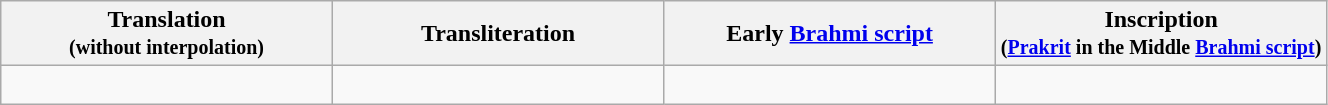<table class="wikitable centre">
<tr>
<th scope="col" align=left>Translation<br><small>(without interpolation)</small></th>
<th>Transliteration</th>
<th>Early <a href='#'>Brahmi script</a></th>
<th>Inscription<br><small>(<a href='#'>Prakrit</a> in the Middle <a href='#'>Brahmi script</a>)</small></th>
</tr>
<tr>
<td align=left width="25%"><br></td>
<td align=left width="25%"><br></td>
<td align=left width="25%"><br></td>
<td align=center width="25%"><br></td>
</tr>
</table>
